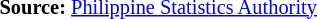<table style="font-size:85%;" '|>
<tr>
<td><br><p>
<strong>Source:</strong> <a href='#'>Philippine Statistics Authority</a>
</p></td>
</tr>
</table>
